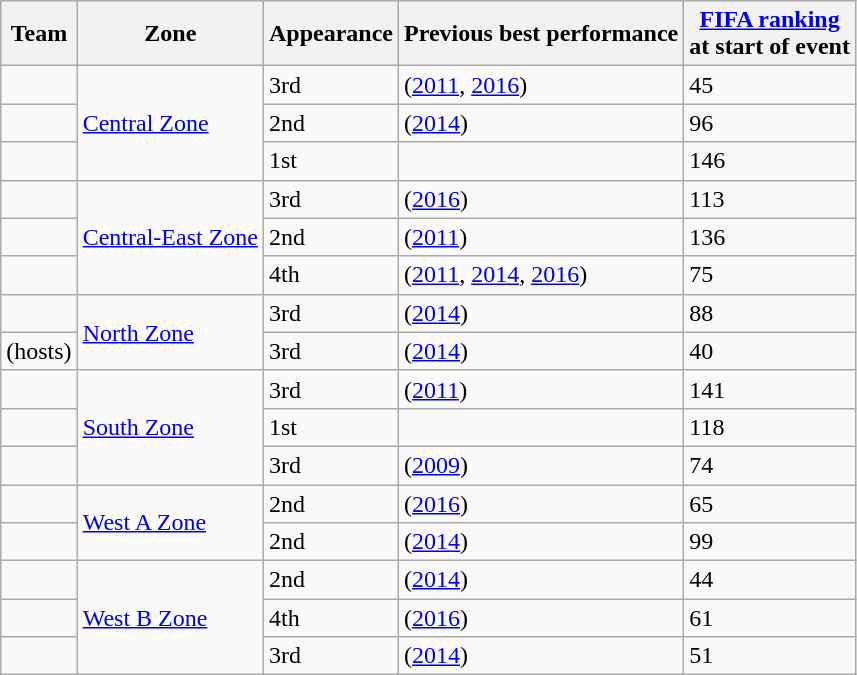<table class="wikitable sortable" style="text-align: left;">
<tr>
<th>Team</th>
<th>Zone</th>
<th data-sort-type="number">Appearance</th>
<th>Previous best performance</th>
<th><a href='#'>FIFA ranking</a><br>at start of event</th>
</tr>
<tr>
<td></td>
<td rowspan="3"><a href='#'>Central Zone</a></td>
<td>3rd</td>
<td> (<a href='#'>2011</a>, <a href='#'>2016</a>)</td>
<td>45</td>
</tr>
<tr>
<td></td>
<td>2nd</td>
<td> (<a href='#'>2014</a>)</td>
<td>96</td>
</tr>
<tr>
<td></td>
<td>1st</td>
<td></td>
<td>146</td>
</tr>
<tr>
<td></td>
<td rowspan="3"><a href='#'>Central-East Zone</a></td>
<td>3rd</td>
<td> (<a href='#'>2016</a>)</td>
<td>113</td>
</tr>
<tr>
<td></td>
<td>2nd</td>
<td> (<a href='#'>2011</a>)</td>
<td>136</td>
</tr>
<tr>
<td></td>
<td>4th</td>
<td> (<a href='#'>2011</a>, <a href='#'>2014</a>, <a href='#'>2016</a>)</td>
<td>75</td>
</tr>
<tr>
<td></td>
<td rowspan="2"><a href='#'>North Zone</a></td>
<td>3rd</td>
<td> (<a href='#'>2014</a>)</td>
<td>88</td>
</tr>
<tr>
<td> (hosts)</td>
<td>3rd</td>
<td> (<a href='#'>2014</a>)</td>
<td>40</td>
</tr>
<tr>
<td></td>
<td rowspan="3"><a href='#'>South Zone</a></td>
<td>3rd</td>
<td> (<a href='#'>2011</a>)</td>
<td>141</td>
</tr>
<tr>
<td></td>
<td>1st</td>
<td></td>
<td>118</td>
</tr>
<tr>
<td></td>
<td>3rd</td>
<td> (<a href='#'>2009</a>)</td>
<td>74</td>
</tr>
<tr>
<td></td>
<td rowspan="2"><a href='#'>West A Zone</a></td>
<td>2nd</td>
<td> (<a href='#'>2016</a>)</td>
<td>65</td>
</tr>
<tr>
<td></td>
<td>2nd</td>
<td> (<a href='#'>2014</a>)</td>
<td>99</td>
</tr>
<tr>
<td></td>
<td rowspan="3"><a href='#'>West B Zone</a></td>
<td>2nd</td>
<td> (<a href='#'>2014</a>)</td>
<td>44</td>
</tr>
<tr>
<td></td>
<td>4th</td>
<td> (<a href='#'>2016</a>)</td>
<td>61</td>
</tr>
<tr>
<td></td>
<td>3rd</td>
<td> (<a href='#'>2014</a>)</td>
<td>51</td>
</tr>
</table>
